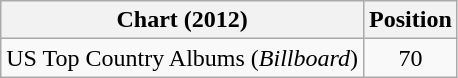<table class="wikitable">
<tr>
<th>Chart (2012)</th>
<th>Position</th>
</tr>
<tr>
<td>US Top Country Albums (<em>Billboard</em>)</td>
<td style="text-align:center;">70</td>
</tr>
</table>
